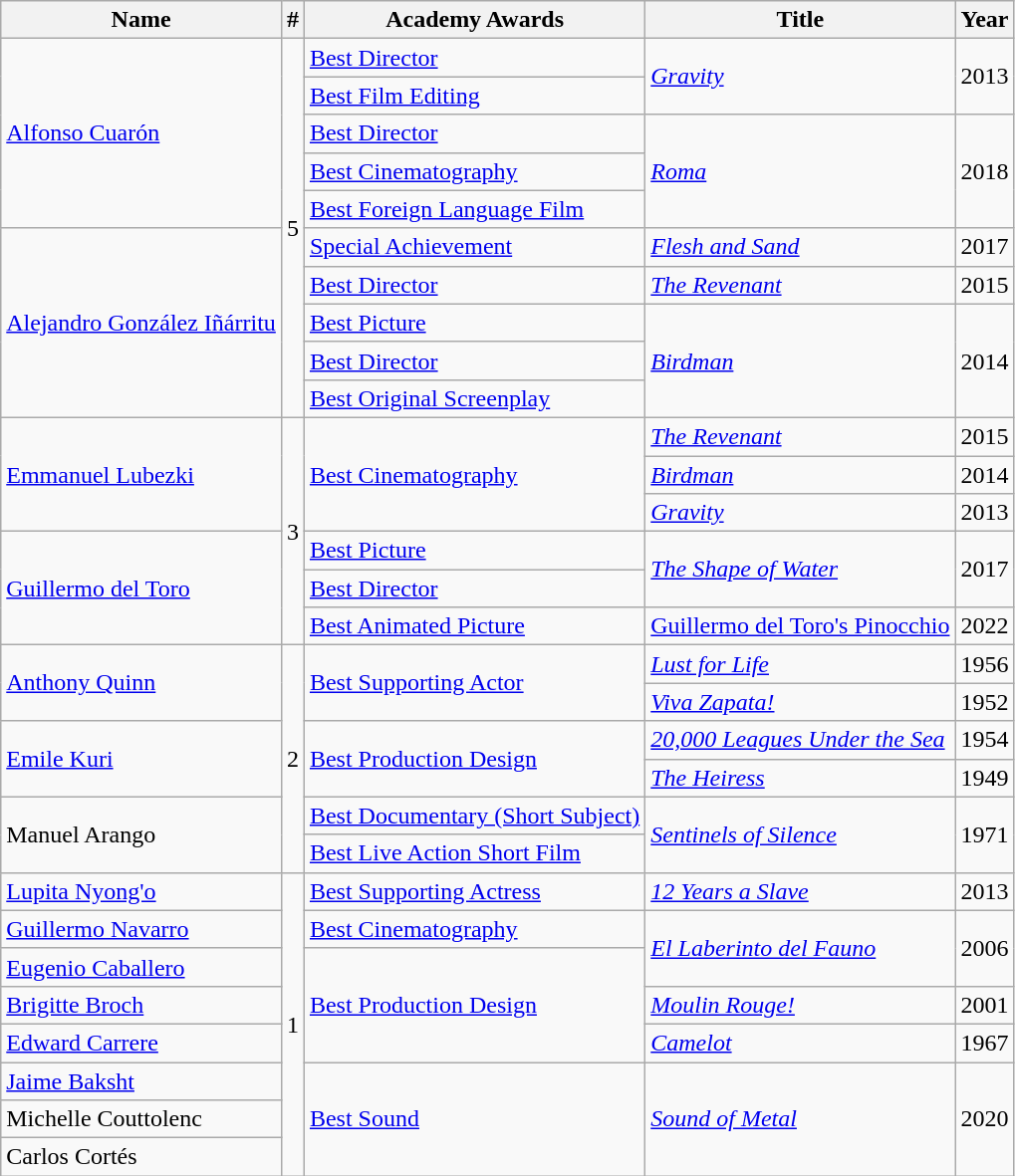<table class="wikitable mw-collapsible mw-collapsed">
<tr>
<th>Name</th>
<th>#</th>
<th>Academy Awards</th>
<th>Title</th>
<th>Year</th>
</tr>
<tr>
<td rowspan="5"><a href='#'>Alfonso Cuarón</a></td>
<td rowspan="10">5</td>
<td><a href='#'>Best Director</a></td>
<td rowspan="2"><em><a href='#'>Gravity</a></em></td>
<td rowspan="2">2013</td>
</tr>
<tr>
<td><a href='#'>Best Film Editing</a></td>
</tr>
<tr>
<td><a href='#'>Best Director</a></td>
<td rowspan="3"><em><a href='#'>Roma</a></em></td>
<td rowspan="3">2018</td>
</tr>
<tr>
<td><a href='#'>Best Cinematography</a></td>
</tr>
<tr>
<td><a href='#'>Best Foreign Language Film</a></td>
</tr>
<tr>
<td rowspan="5"><a href='#'>Alejandro González Iñárritu</a></td>
<td><a href='#'>Special Achievement</a></td>
<td><em><a href='#'>Flesh and Sand</a></em></td>
<td>2017</td>
</tr>
<tr>
<td><a href='#'>Best Director</a></td>
<td><em><a href='#'>The Revenant</a></em></td>
<td>2015</td>
</tr>
<tr>
<td><a href='#'>Best Picture</a></td>
<td rowspan="3"><em><a href='#'>Birdman</a></em></td>
<td rowspan="3">2014</td>
</tr>
<tr>
<td><a href='#'>Best Director</a></td>
</tr>
<tr>
<td><a href='#'>Best Original Screenplay</a></td>
</tr>
<tr>
<td rowspan="3"><a href='#'>Emmanuel Lubezki</a></td>
<td rowspan="6">3</td>
<td rowspan="3"><a href='#'>Best Cinematography</a></td>
<td><em><a href='#'>The Revenant</a></em></td>
<td>2015</td>
</tr>
<tr>
<td><em><a href='#'>Birdman</a></em></td>
<td>2014</td>
</tr>
<tr>
<td><em><a href='#'>Gravity</a></em></td>
<td>2013</td>
</tr>
<tr>
<td rowspan="3"><a href='#'>Guillermo del Toro</a></td>
<td><a href='#'>Best Picture</a></td>
<td rowspan="2"><em><a href='#'>The Shape of Water</a></em></td>
<td rowspan="2">2017</td>
</tr>
<tr>
<td><a href='#'>Best Director</a></td>
</tr>
<tr>
<td><a href='#'>Best Animated Picture</a></td>
<td><a href='#'>Guillermo del Toro's Pinocchio</a></td>
<td>2022</td>
</tr>
<tr>
<td rowspan="2"><a href='#'>Anthony Quinn</a></td>
<td rowspan="6">2</td>
<td rowspan="2"><a href='#'>Best Supporting Actor</a></td>
<td><em><a href='#'>Lust for Life</a></em></td>
<td>1956</td>
</tr>
<tr>
<td><em><a href='#'>Viva Zapata!</a></em></td>
<td>1952</td>
</tr>
<tr>
<td rowspan="2"><a href='#'>Emile Kuri</a></td>
<td rowspan="2"><a href='#'>Best Production Design</a></td>
<td><em><a href='#'>20,000 Leagues Under the Sea</a></em></td>
<td>1954</td>
</tr>
<tr>
<td><em><a href='#'>The Heiress</a></em></td>
<td>1949</td>
</tr>
<tr>
<td rowspan="2">Manuel Arango</td>
<td><a href='#'>Best Documentary (Short Subject)</a></td>
<td rowspan="2"><em><a href='#'>Sentinels of Silence</a></em></td>
<td rowspan="2">1971</td>
</tr>
<tr>
<td><a href='#'>Best Live Action Short Film</a></td>
</tr>
<tr>
<td><a href='#'>Lupita Nyong'o</a></td>
<td rowspan=8">1</td>
<td><a href='#'>Best Supporting Actress</a></td>
<td><em><a href='#'>12 Years a Slave</a></em></td>
<td>2013</td>
</tr>
<tr>
<td><a href='#'>Guillermo Navarro</a></td>
<td><a href='#'>Best Cinematography</a></td>
<td rowspan="2"><em><a href='#'>El Laberinto del Fauno</a></em></td>
<td rowspan="2">2006</td>
</tr>
<tr>
<td><a href='#'>Eugenio Caballero</a></td>
<td rowspan="3"><a href='#'>Best Production Design</a></td>
</tr>
<tr>
<td><a href='#'>Brigitte Broch</a></td>
<td><em><a href='#'>Moulin Rouge!</a></em></td>
<td>2001</td>
</tr>
<tr>
<td><a href='#'>Edward Carrere</a></td>
<td><em><a href='#'>Camelot</a></em></td>
<td>1967</td>
</tr>
<tr>
<td><a href='#'>Jaime Baksht</a></td>
<td rowspan="3"><a href='#'>Best Sound</a></td>
<td rowspan="3"><em><a href='#'>Sound of Metal</a></em></td>
<td rowspan="3">2020</td>
</tr>
<tr>
<td>Michelle Couttolenc</td>
</tr>
<tr>
<td>Carlos Cortés</td>
</tr>
</table>
